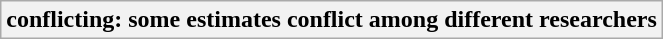<table class=wikitable>
<tr>
<th>conflicting: some estimates conflict among different researchers</th>
</tr>
</table>
